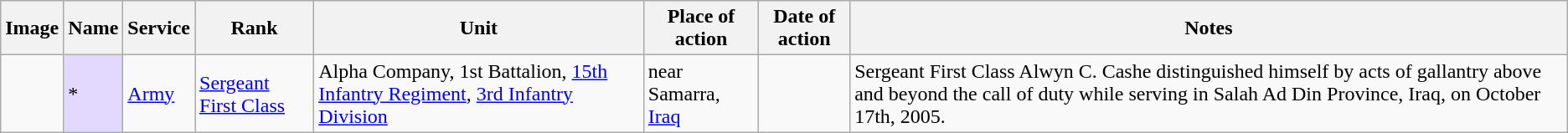<table class="wikitable sortable">
<tr>
<th class="unsortable">Image</th>
<th>Name</th>
<th>Service</th>
<th>Rank</th>
<th>Unit</th>
<th>Place of action</th>
<th>Date of action</th>
<th class="unsortable">Notes</th>
</tr>
<tr>
<td></td>
<td style="background:#e3d9ff;">*</td>
<td><a href='#'>Army</a></td>
<td><a href='#'>Sergeant First Class</a></td>
<td>Alpha Company, 1st Battalion, <a href='#'>15th Infantry Regiment</a>, <a href='#'>3rd Infantry Division</a></td>
<td>near Samarra, <a href='#'>Iraq</a></td>
<td></td>
<td>Sergeant First Class Alwyn C. Cashe distinguished himself by acts of gallantry above and beyond the call of duty while serving in Salah Ad Din Province, Iraq, on October 17th, 2005.</td>
</tr>
</table>
